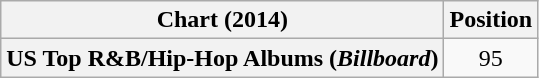<table class="wikitable plainrowheaders" style="text-align:center">
<tr>
<th scope="col">Chart (2014)</th>
<th scope="col">Position</th>
</tr>
<tr>
<th scope="row">US Top R&B/Hip-Hop Albums (<em>Billboard</em>)</th>
<td>95</td>
</tr>
</table>
